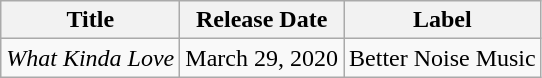<table class="wikitable">
<tr>
<th>Title</th>
<th>Release Date</th>
<th>Label</th>
</tr>
<tr>
<td><em>What Kinda Love</em></td>
<td>March 29, 2020</td>
<td>Better Noise Music</td>
</tr>
</table>
